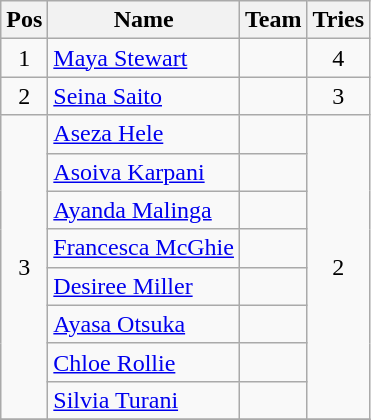<table class="wikitable" style="text-align:center">
<tr>
<th>Pos</th>
<th>Name</th>
<th>Team</th>
<th>Tries</th>
</tr>
<tr>
<td>1</td>
<td align="left"><a href='#'>Maya Stewart</a></td>
<td align="left"></td>
<td>4</td>
</tr>
<tr>
<td>2</td>
<td align="left"><a href='#'>Seina Saito</a></td>
<td align="left"></td>
<td>3</td>
</tr>
<tr>
<td rowspan=8>3</td>
<td align="left"><a href='#'>Aseza Hele</a></td>
<td align="left"></td>
<td rowspan=8>2</td>
</tr>
<tr>
<td align="left"><a href='#'>Asoiva Karpani</a></td>
<td align="left"></td>
</tr>
<tr>
<td align="left"><a href='#'>Ayanda Malinga</a></td>
<td align="left"></td>
</tr>
<tr>
<td align="left"><a href='#'>Francesca McGhie</a></td>
<td align="left"></td>
</tr>
<tr>
<td align="left"><a href='#'>Desiree Miller</a></td>
<td align="left"></td>
</tr>
<tr>
<td align="left"><a href='#'>Ayasa Otsuka</a></td>
<td align="left"></td>
</tr>
<tr>
<td align="left"><a href='#'>Chloe Rollie</a></td>
<td align="left"></td>
</tr>
<tr>
<td align="left"><a href='#'>Silvia Turani</a></td>
<td align="left"></td>
</tr>
<tr>
</tr>
</table>
